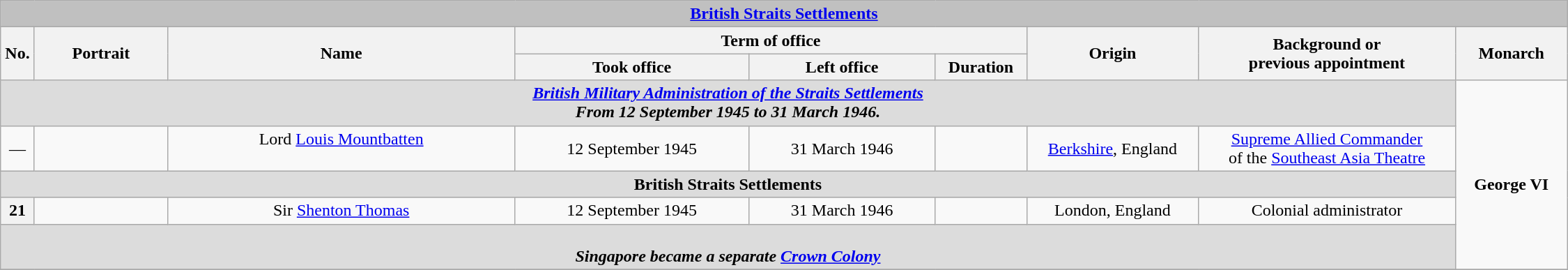<table class=wikitable style=text-align:center width=1500px>
<tr>
<th style=background:silver colspan=9> <a href='#'>British Straits Settlements</a> </th>
</tr>
<tr>
<th rowspan=2 width=25px>No.</th>
<th rowspan=2 width=120px>Portrait</th>
<th rowspan=2 width=325px>Name<br></th>
<th colspan=3 width=400px>Term of office</th>
<th rowspan=2>Origin</th>
<th rowspan=2>Background or<br>previous appointment</th>
<th rowspan=2 width=100px>Monarch</th>
</tr>
<tr>
<th>Took office</th>
<th>Left office</th>
<th width=80px>Duration</th>
</tr>
<tr>
<th style=background:gainsboro colspan=8> <em><a href='#'>British Military Administration of the Straits Settlements</a></em> <br><em>From 12 September 1945 to 31 March 1946.</em></th>
<td rowspan=5><br><strong>George VI</strong></td>
</tr>
<tr>
<td>—</td>
<td></td>
<td>Lord <a href='#'>Louis Mountbatten</a><br><br></td>
<td>12 September 1945</td>
<td>31 March 1946</td>
<td></td>
<td><a href='#'>Berkshire</a>, England</td>
<td><a href='#'>Supreme Allied Commander</a><br>of the <a href='#'>Southeast Asia Theatre</a></td>
</tr>
<tr>
<th style=background:gainsboro colspan=8> British Straits Settlements </th>
</tr>
<tr>
<th>21</th>
<td></td>
<td>Sir <a href='#'>Shenton Thomas</a><br></td>
<td>12 September 1945</td>
<td>31 March 1946</td>
<td></td>
<td>London, England</td>
<td>Colonial administrator</td>
</tr>
<tr>
<th style=background:gainsboro colspan=8><br> <em>Singapore became a separate <a href='#'>Crown Colony</a> </em></th>
</tr>
<tr>
</tr>
</table>
